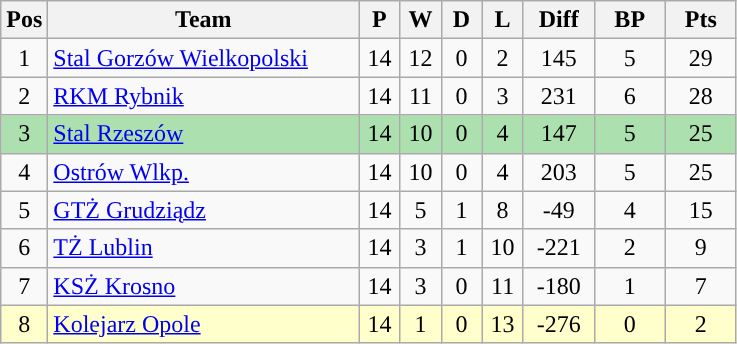<table class="wikitable" style="font-size: 100%">
<tr>
<th width=20>Pos</th>
<th width=200>Team</th>
<th width=20>P</th>
<th width=20>W</th>
<th width=20>D</th>
<th width=20>L</th>
<th width=40>Diff</th>
<th width=40>BP</th>
<th width=40>Pts</th>
</tr>
<tr align=center>
<td>1</td>
<td align="left"><a href='#'>Stal Gorzów Wielkopolski</a></td>
<td>14</td>
<td>12</td>
<td>0</td>
<td>2</td>
<td>145</td>
<td>5</td>
<td>29</td>
</tr>
<tr align=center>
<td>2</td>
<td align="left"><a href='#'>RKM Rybnik</a></td>
<td>14</td>
<td>11</td>
<td>0</td>
<td>3</td>
<td>231</td>
<td>6</td>
<td>28</td>
</tr>
<tr align=center style="background:#ACE1AF;">
<td>3</td>
<td align="left"><a href='#'>Stal Rzeszów</a></td>
<td>14</td>
<td>10</td>
<td>0</td>
<td>4</td>
<td>147</td>
<td>5</td>
<td>25</td>
</tr>
<tr align=center>
<td>4</td>
<td align="left"><a href='#'>Ostrów Wlkp.</a></td>
<td>14</td>
<td>10</td>
<td>0</td>
<td>4</td>
<td>203</td>
<td>5</td>
<td>25</td>
</tr>
<tr align=center>
<td>5</td>
<td align="left"><a href='#'>GTŻ Grudziądz</a></td>
<td>14</td>
<td>5</td>
<td>1</td>
<td>8</td>
<td>-49</td>
<td>4</td>
<td>15</td>
</tr>
<tr align=center>
<td>6</td>
<td align="left"><a href='#'>TŻ Lublin</a></td>
<td>14</td>
<td>3</td>
<td>1</td>
<td>10</td>
<td>-221</td>
<td>2</td>
<td>9</td>
</tr>
<tr align=center>
<td>7</td>
<td align="left"><a href='#'>KSŻ Krosno</a></td>
<td>14</td>
<td>3</td>
<td>0</td>
<td>11</td>
<td>-180</td>
<td>1</td>
<td>7</td>
</tr>
<tr align=center style="background: #ffffcc;">
<td>8</td>
<td align="left"><a href='#'>Kolejarz Opole</a></td>
<td>14</td>
<td>1</td>
<td>0</td>
<td>13</td>
<td>-276</td>
<td>0</td>
<td>2</td>
</tr>
</table>
